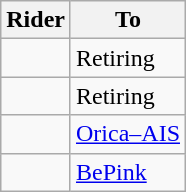<table class="wikitable sortable">
<tr>
<th>Rider</th>
<th>To</th>
</tr>
<tr>
<td></td>
<td>Retiring</td>
</tr>
<tr>
<td></td>
<td>Retiring</td>
</tr>
<tr>
<td></td>
<td><a href='#'>Orica–AIS</a></td>
</tr>
<tr>
<td></td>
<td><a href='#'>BePink</a></td>
</tr>
</table>
